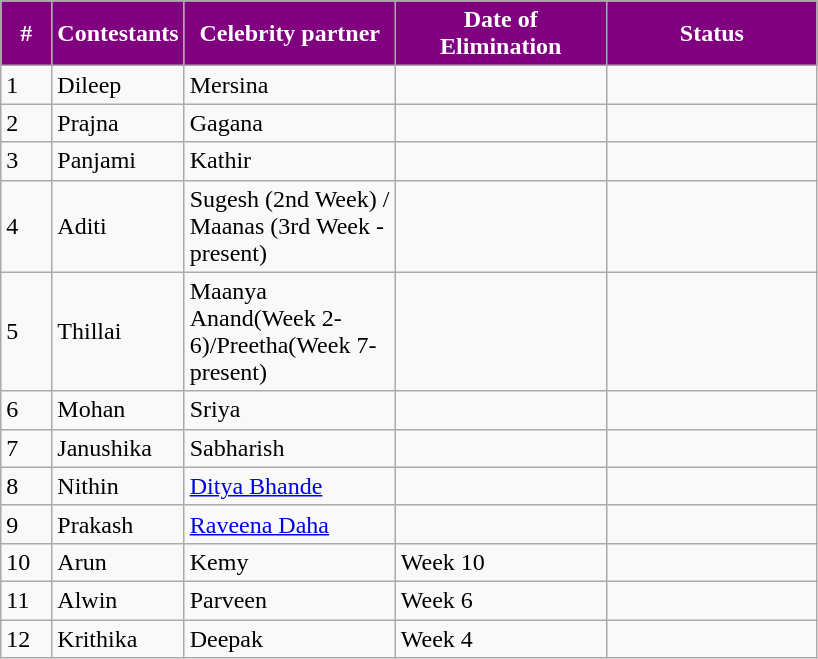<table class="wikitable sortable">
<tr>
<th style="width:20pt; background:Purple;color:white">#</th>
<th style="width:60pt; background:Purple;color:white">Contestants</th>
<th style="width:100pt; background:Purple;color:white">Celebrity partner</th>
<th style="width:100pt; background:Purple;color:white">Date of Elimination</th>
<th style="width:100pt; background:Purple;color:white">Status</th>
</tr>
<tr>
<td>1</td>
<td>Dileep</td>
<td>Mersina</td>
<td></td>
<td></td>
</tr>
<tr>
<td>2</td>
<td>Prajna</td>
<td>Gagana</td>
<td></td>
<td></td>
</tr>
<tr>
<td>3</td>
<td>Panjami</td>
<td>Kathir</td>
<td></td>
<td></td>
</tr>
<tr>
<td>4</td>
<td>Aditi</td>
<td>Sugesh (2nd Week) / Maanas (3rd Week - present)</td>
<td></td>
<td></td>
</tr>
<tr>
<td>5</td>
<td>Thillai</td>
<td>Maanya Anand(Week 2-6)/Preetha(Week 7-present)</td>
<td></td>
<td></td>
</tr>
<tr>
<td>6</td>
<td>Mohan</td>
<td>Sriya</td>
<td></td>
<td></td>
</tr>
<tr>
<td>7</td>
<td>Janushika</td>
<td>Sabharish</td>
<td></td>
<td></td>
</tr>
<tr>
<td>8</td>
<td>Nithin</td>
<td><a href='#'>Ditya Bhande</a></td>
<td></td>
<td></td>
</tr>
<tr>
<td>9</td>
<td>Prakash</td>
<td><a href='#'>Raveena Daha</a></td>
<td></td>
<td></td>
</tr>
<tr>
<td>10</td>
<td>Arun</td>
<td>Kemy</td>
<td>Week 10</td>
<td></td>
</tr>
<tr>
<td>11</td>
<td>Alwin</td>
<td>Parveen</td>
<td>Week 6</td>
<td></td>
</tr>
<tr>
<td>12</td>
<td>Krithika</td>
<td>Deepak</td>
<td>Week 4</td>
<td></td>
</tr>
</table>
